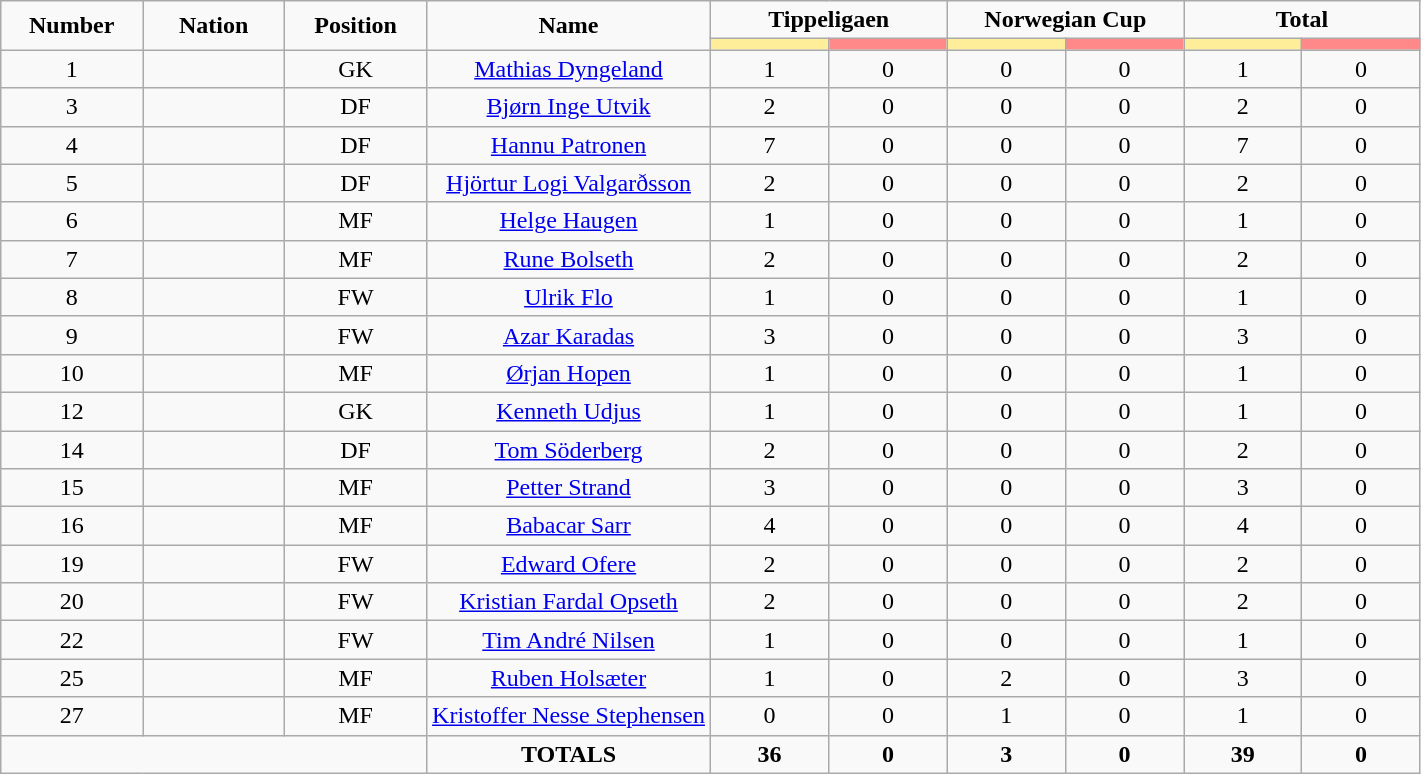<table class="wikitable" style="font-size: 100%; text-align: center;">
<tr>
<td rowspan=2 width="10%" align=center><strong>Number</strong></td>
<td rowspan=2 width="10%" align=center><strong>Nation</strong></td>
<td rowspan=2 width="10%" align=center><strong>Position</strong></td>
<td rowspan=2 width="20%" align=center><strong>Name</strong></td>
<td colspan=2 align=center><strong>Tippeligaen</strong></td>
<td colspan=2 align=center><strong>Norwegian Cup</strong></td>
<td colspan=2 align=center><strong>Total</strong></td>
</tr>
<tr>
<th width=60 style="background: #FFEE99"></th>
<th width=60 style="background: #FF8888"></th>
<th width=60 style="background: #FFEE99"></th>
<th width=60 style="background: #FF8888"></th>
<th width=60 style="background: #FFEE99"></th>
<th width=60 style="background: #FF8888"></th>
</tr>
<tr>
<td>1</td>
<td></td>
<td>GK</td>
<td><a href='#'>Mathias Dyngeland</a></td>
<td>1</td>
<td>0</td>
<td>0</td>
<td>0</td>
<td>1</td>
<td>0</td>
</tr>
<tr>
<td>3</td>
<td></td>
<td>DF</td>
<td><a href='#'>Bjørn Inge Utvik</a></td>
<td>2</td>
<td>0</td>
<td>0</td>
<td>0</td>
<td>2</td>
<td>0</td>
</tr>
<tr>
<td>4</td>
<td></td>
<td>DF</td>
<td><a href='#'>Hannu Patronen</a></td>
<td>7</td>
<td>0</td>
<td>0</td>
<td>0</td>
<td>7</td>
<td>0</td>
</tr>
<tr>
<td>5</td>
<td></td>
<td>DF</td>
<td><a href='#'>Hjörtur Logi Valgarðsson</a></td>
<td>2</td>
<td>0</td>
<td>0</td>
<td>0</td>
<td>2</td>
<td>0</td>
</tr>
<tr>
<td>6</td>
<td></td>
<td>MF</td>
<td><a href='#'>Helge Haugen</a></td>
<td>1</td>
<td>0</td>
<td>0</td>
<td>0</td>
<td>1</td>
<td>0</td>
</tr>
<tr>
<td>7</td>
<td></td>
<td>MF</td>
<td><a href='#'>Rune Bolseth</a></td>
<td>2</td>
<td>0</td>
<td>0</td>
<td>0</td>
<td>2</td>
<td>0</td>
</tr>
<tr>
<td>8</td>
<td></td>
<td>FW</td>
<td><a href='#'>Ulrik Flo</a></td>
<td>1</td>
<td>0</td>
<td>0</td>
<td>0</td>
<td>1</td>
<td>0</td>
</tr>
<tr>
<td>9</td>
<td></td>
<td>FW</td>
<td><a href='#'>Azar Karadas</a></td>
<td>3</td>
<td>0</td>
<td>0</td>
<td>0</td>
<td>3</td>
<td>0</td>
</tr>
<tr>
<td>10</td>
<td></td>
<td>MF</td>
<td><a href='#'>Ørjan Hopen</a></td>
<td>1</td>
<td>0</td>
<td>0</td>
<td>0</td>
<td>1</td>
<td>0</td>
</tr>
<tr>
<td>12</td>
<td></td>
<td>GK</td>
<td><a href='#'>Kenneth Udjus</a></td>
<td>1</td>
<td>0</td>
<td>0</td>
<td>0</td>
<td>1</td>
<td>0</td>
</tr>
<tr>
<td>14</td>
<td></td>
<td>DF</td>
<td><a href='#'>Tom Söderberg</a></td>
<td>2</td>
<td>0</td>
<td>0</td>
<td>0</td>
<td>2</td>
<td>0</td>
</tr>
<tr>
<td>15</td>
<td></td>
<td>MF</td>
<td><a href='#'>Petter Strand</a></td>
<td>3</td>
<td>0</td>
<td>0</td>
<td>0</td>
<td>3</td>
<td>0</td>
</tr>
<tr>
<td>16</td>
<td></td>
<td>MF</td>
<td><a href='#'>Babacar Sarr</a></td>
<td>4</td>
<td>0</td>
<td>0</td>
<td>0</td>
<td>4</td>
<td>0</td>
</tr>
<tr>
<td>19</td>
<td></td>
<td>FW</td>
<td><a href='#'>Edward Ofere</a></td>
<td>2</td>
<td>0</td>
<td>0</td>
<td>0</td>
<td>2</td>
<td>0</td>
</tr>
<tr>
<td>20</td>
<td></td>
<td>FW</td>
<td><a href='#'>Kristian Fardal Opseth</a></td>
<td>2</td>
<td>0</td>
<td>0</td>
<td>0</td>
<td>2</td>
<td>0</td>
</tr>
<tr>
<td>22</td>
<td></td>
<td>FW</td>
<td><a href='#'>Tim André Nilsen</a></td>
<td>1</td>
<td>0</td>
<td>0</td>
<td>0</td>
<td>1</td>
<td>0</td>
</tr>
<tr>
<td>25</td>
<td></td>
<td>MF</td>
<td><a href='#'>Ruben Holsæter</a></td>
<td>1</td>
<td>0</td>
<td>2</td>
<td>0</td>
<td>3</td>
<td>0</td>
</tr>
<tr>
<td>27</td>
<td></td>
<td>MF</td>
<td><a href='#'>Kristoffer Nesse Stephensen</a></td>
<td>0</td>
<td>0</td>
<td>1</td>
<td>0</td>
<td>1</td>
<td>0</td>
</tr>
<tr>
<td colspan=3></td>
<td><strong>TOTALS</strong></td>
<td><strong>36</strong></td>
<td><strong>0</strong></td>
<td><strong>3</strong></td>
<td><strong>0</strong></td>
<td><strong>39</strong></td>
<td><strong>0</strong></td>
</tr>
</table>
